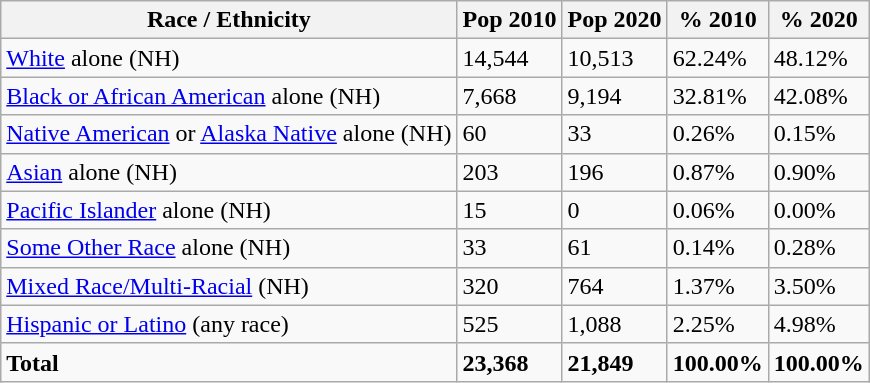<table class="wikitable">
<tr>
<th>Race / Ethnicity</th>
<th>Pop 2010</th>
<th>Pop 2020</th>
<th>% 2010</th>
<th>% 2020</th>
</tr>
<tr>
<td><a href='#'>White</a> alone (NH)</td>
<td>14,544</td>
<td>10,513</td>
<td>62.24%</td>
<td>48.12%</td>
</tr>
<tr>
<td><a href='#'>Black or African American</a> alone (NH)</td>
<td>7,668</td>
<td>9,194</td>
<td>32.81%</td>
<td>42.08%</td>
</tr>
<tr>
<td><a href='#'>Native American</a> or <a href='#'>Alaska Native</a> alone (NH)</td>
<td>60</td>
<td>33</td>
<td>0.26%</td>
<td>0.15%</td>
</tr>
<tr>
<td><a href='#'>Asian</a> alone (NH)</td>
<td>203</td>
<td>196</td>
<td>0.87%</td>
<td>0.90%</td>
</tr>
<tr>
<td><a href='#'>Pacific Islander</a> alone (NH)</td>
<td>15</td>
<td>0</td>
<td>0.06%</td>
<td>0.00%</td>
</tr>
<tr>
<td><a href='#'>Some Other Race</a> alone (NH)</td>
<td>33</td>
<td>61</td>
<td>0.14%</td>
<td>0.28%</td>
</tr>
<tr>
<td><a href='#'>Mixed Race/Multi-Racial</a> (NH)</td>
<td>320</td>
<td>764</td>
<td>1.37%</td>
<td>3.50%</td>
</tr>
<tr>
<td><a href='#'>Hispanic or Latino</a> (any race)</td>
<td>525</td>
<td>1,088</td>
<td>2.25%</td>
<td>4.98%</td>
</tr>
<tr>
<td><strong>Total</strong></td>
<td><strong>23,368</strong></td>
<td><strong>21,849</strong></td>
<td><strong>100.00%</strong></td>
<td><strong>100.00%</strong></td>
</tr>
</table>
